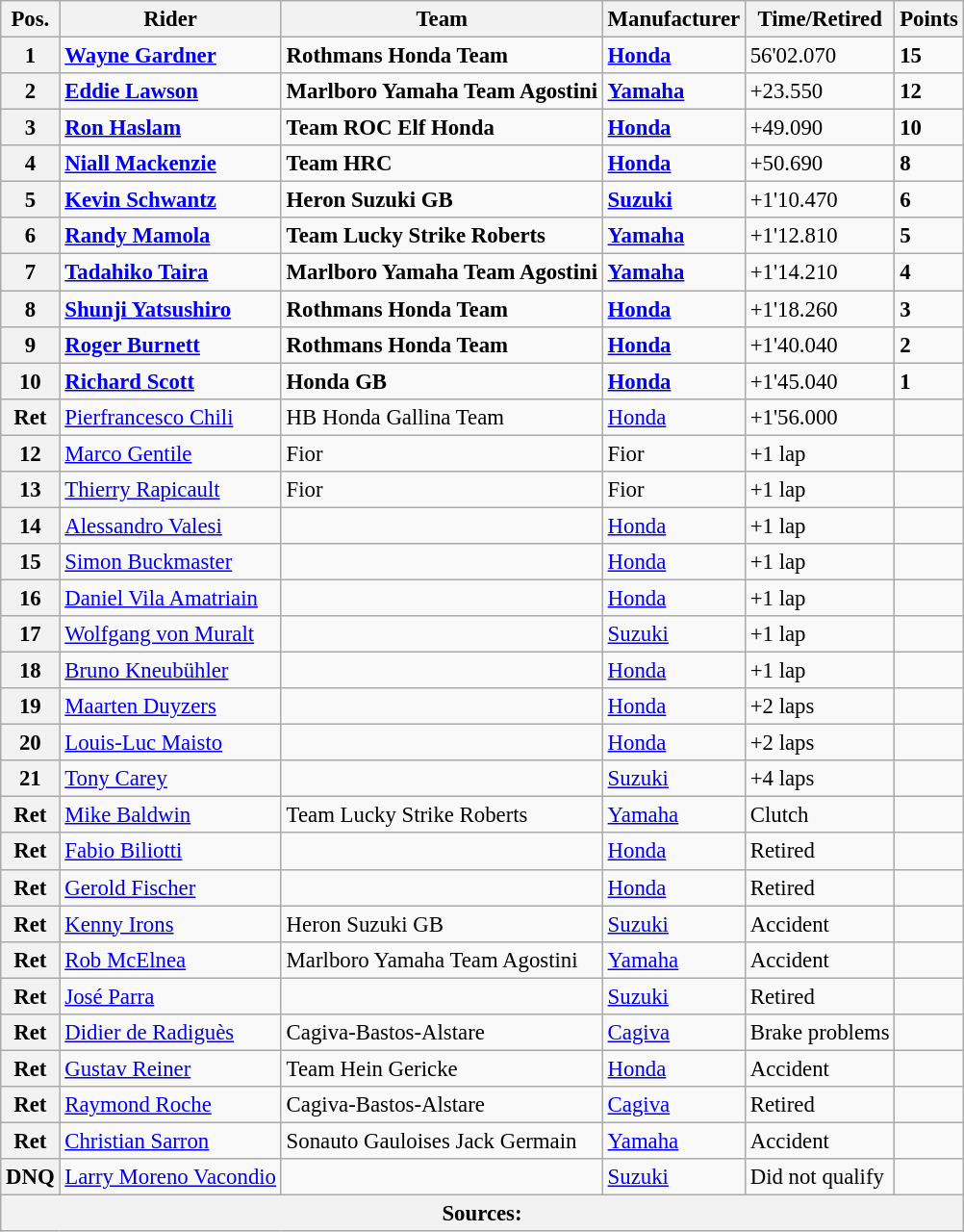<table class="wikitable" style="font-size: 95%;">
<tr>
<th>Pos.</th>
<th>Rider</th>
<th>Team</th>
<th>Manufacturer</th>
<th>Time/Retired</th>
<th>Points</th>
</tr>
<tr>
<th>1</th>
<td> <strong><a href='#'>Wayne Gardner</a></strong></td>
<td><strong>Rothmans Honda Team</strong></td>
<td><strong><a href='#'>Honda</a></strong></td>
<td>56'02.070</td>
<td><strong>15</strong></td>
</tr>
<tr>
<th>2</th>
<td> <strong><a href='#'>Eddie Lawson</a></strong></td>
<td><strong>Marlboro Yamaha Team Agostini</strong></td>
<td><strong><a href='#'>Yamaha</a></strong></td>
<td>+23.550</td>
<td><strong>12</strong></td>
</tr>
<tr>
<th>3</th>
<td> <strong><a href='#'>Ron Haslam</a></strong></td>
<td><strong>Team ROC Elf Honda</strong></td>
<td><strong><a href='#'>Honda</a></strong></td>
<td>+49.090</td>
<td><strong>10</strong></td>
</tr>
<tr>
<th>4</th>
<td> <strong><a href='#'>Niall Mackenzie</a></strong></td>
<td><strong>Team HRC</strong></td>
<td><strong><a href='#'>Honda</a></strong></td>
<td>+50.690</td>
<td><strong>8</strong></td>
</tr>
<tr>
<th>5</th>
<td> <strong><a href='#'>Kevin Schwantz</a></strong></td>
<td><strong>Heron Suzuki GB</strong></td>
<td><strong><a href='#'>Suzuki</a></strong></td>
<td>+1'10.470</td>
<td><strong>6</strong></td>
</tr>
<tr>
<th>6</th>
<td> <strong><a href='#'>Randy Mamola</a></strong></td>
<td><strong>Team Lucky Strike Roberts</strong></td>
<td><strong><a href='#'>Yamaha</a></strong></td>
<td>+1'12.810</td>
<td><strong>5</strong></td>
</tr>
<tr>
<th>7</th>
<td> <strong><a href='#'>Tadahiko Taira</a></strong></td>
<td><strong>Marlboro Yamaha Team Agostini</strong></td>
<td><strong><a href='#'>Yamaha</a></strong></td>
<td>+1'14.210</td>
<td><strong>4</strong></td>
</tr>
<tr>
<th>8</th>
<td> <strong><a href='#'>Shunji Yatsushiro</a></strong></td>
<td><strong>Rothmans Honda Team</strong></td>
<td><strong><a href='#'>Honda</a></strong></td>
<td>+1'18.260</td>
<td><strong>3</strong></td>
</tr>
<tr>
<th>9</th>
<td> <strong><a href='#'>Roger Burnett</a></strong></td>
<td><strong>Rothmans Honda Team</strong></td>
<td><strong><a href='#'>Honda</a></strong></td>
<td>+1'40.040</td>
<td><strong>2</strong></td>
</tr>
<tr>
<th>10</th>
<td> <strong><a href='#'>Richard Scott</a></strong></td>
<td><strong>Honda GB</strong></td>
<td><strong><a href='#'>Honda</a></strong></td>
<td>+1'45.040</td>
<td><strong>1</strong></td>
</tr>
<tr>
<th>Ret</th>
<td> <a href='#'>Pierfrancesco Chili</a></td>
<td>HB Honda Gallina Team</td>
<td><a href='#'>Honda</a></td>
<td>+1'56.000</td>
<td></td>
</tr>
<tr>
<th>12</th>
<td> <a href='#'>Marco Gentile</a></td>
<td>Fior</td>
<td>Fior</td>
<td>+1 lap</td>
<td></td>
</tr>
<tr>
<th>13</th>
<td> <a href='#'>Thierry Rapicault</a></td>
<td>Fior</td>
<td>Fior</td>
<td>+1 lap</td>
<td></td>
</tr>
<tr>
<th>14</th>
<td> <a href='#'>Alessandro Valesi</a></td>
<td></td>
<td><a href='#'>Honda</a></td>
<td>+1 lap</td>
<td></td>
</tr>
<tr>
<th>15</th>
<td> <a href='#'>Simon Buckmaster</a></td>
<td></td>
<td><a href='#'>Honda</a></td>
<td>+1 lap</td>
<td></td>
</tr>
<tr>
<th>16</th>
<td> <a href='#'>Daniel Vila Amatriain</a></td>
<td></td>
<td><a href='#'>Honda</a></td>
<td>+1 lap</td>
<td></td>
</tr>
<tr>
<th>17</th>
<td> <a href='#'>Wolfgang von Muralt</a></td>
<td></td>
<td><a href='#'>Suzuki</a></td>
<td>+1 lap</td>
<td></td>
</tr>
<tr>
<th>18</th>
<td> <a href='#'>Bruno Kneubühler</a></td>
<td></td>
<td><a href='#'>Honda</a></td>
<td>+1 lap</td>
<td></td>
</tr>
<tr>
<th>19</th>
<td> <a href='#'>Maarten Duyzers</a></td>
<td></td>
<td><a href='#'>Honda</a></td>
<td>+2 laps</td>
<td></td>
</tr>
<tr>
<th>20</th>
<td> <a href='#'>Louis-Luc Maisto</a></td>
<td></td>
<td><a href='#'>Honda</a></td>
<td>+2 laps</td>
<td></td>
</tr>
<tr>
<th>21</th>
<td> <a href='#'>Tony Carey</a></td>
<td></td>
<td><a href='#'>Suzuki</a></td>
<td>+4 laps</td>
<td></td>
</tr>
<tr>
<th>Ret</th>
<td> <a href='#'>Mike Baldwin</a></td>
<td>Team Lucky Strike Roberts</td>
<td><a href='#'>Yamaha</a></td>
<td>Clutch</td>
<td></td>
</tr>
<tr>
<th>Ret</th>
<td> <a href='#'>Fabio Biliotti</a></td>
<td></td>
<td><a href='#'>Honda</a></td>
<td>Retired</td>
<td></td>
</tr>
<tr>
<th>Ret</th>
<td> <a href='#'>Gerold Fischer</a></td>
<td></td>
<td><a href='#'>Honda</a></td>
<td>Retired</td>
<td></td>
</tr>
<tr>
<th>Ret</th>
<td> <a href='#'>Kenny Irons</a></td>
<td>Heron Suzuki GB</td>
<td><a href='#'>Suzuki</a></td>
<td>Accident</td>
<td></td>
</tr>
<tr>
<th>Ret</th>
<td> <a href='#'>Rob McElnea</a></td>
<td>Marlboro Yamaha Team Agostini</td>
<td><a href='#'>Yamaha</a></td>
<td>Accident</td>
<td></td>
</tr>
<tr>
<th>Ret</th>
<td> <a href='#'>José Parra</a></td>
<td></td>
<td><a href='#'>Suzuki</a></td>
<td>Retired</td>
<td></td>
</tr>
<tr>
<th>Ret</th>
<td> <a href='#'>Didier de Radiguès</a></td>
<td>Cagiva-Bastos-Alstare</td>
<td><a href='#'>Cagiva</a></td>
<td>Brake problems</td>
<td></td>
</tr>
<tr>
<th>Ret</th>
<td> <a href='#'>Gustav Reiner</a></td>
<td>Team Hein Gericke</td>
<td><a href='#'>Honda</a></td>
<td>Accident</td>
<td></td>
</tr>
<tr>
<th>Ret</th>
<td> <a href='#'>Raymond Roche</a></td>
<td>Cagiva-Bastos-Alstare</td>
<td><a href='#'>Cagiva</a></td>
<td>Retired</td>
<td></td>
</tr>
<tr>
<th>Ret</th>
<td> <a href='#'>Christian Sarron</a></td>
<td>Sonauto Gauloises Jack Germain</td>
<td><a href='#'>Yamaha</a></td>
<td>Accident</td>
<td></td>
</tr>
<tr>
<th>DNQ</th>
<td> <a href='#'>Larry Moreno Vacondio</a></td>
<td></td>
<td><a href='#'>Suzuki</a></td>
<td>Did not qualify</td>
<td></td>
</tr>
<tr>
<th colspan=8>Sources:</th>
</tr>
</table>
